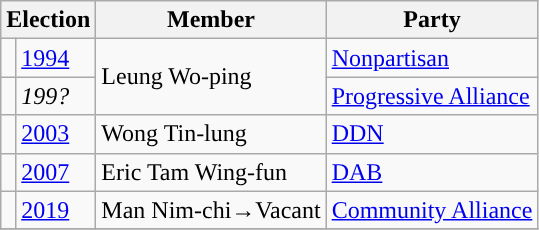<table class="wikitable">
<tr>
<th colspan="2">Election</th>
<th>Member</th>
<th>Party</th>
</tr>
<tr>
<td style="background-color: "></td>
<td><a href='#'>1994</a></td>
<td rowspan=2>Leung Wo-ping</td>
<td><a href='#'>Nonpartisan</a></td>
</tr>
<tr>
<td style="background-color: "></td>
<td><em>199?</em></td>
<td><a href='#'>Progressive Alliance</a></td>
</tr>
<tr>
<td style="background-color: "></td>
<td><a href='#'>2003</a></td>
<td>Wong Tin-lung</td>
<td><a href='#'>DDN</a></td>
</tr>
<tr>
<td style="background-color: "></td>
<td><a href='#'>2007</a></td>
<td>Eric Tam Wing-fun</td>
<td><a href='#'>DAB</a></td>
</tr>
<tr>
<td style="background-color: "></td>
<td><a href='#'>2019</a></td>
<td>Man Nim-chi→Vacant</td>
<td><a href='#'>Community Alliance</a></td>
</tr>
<tr>
</tr>
</table>
